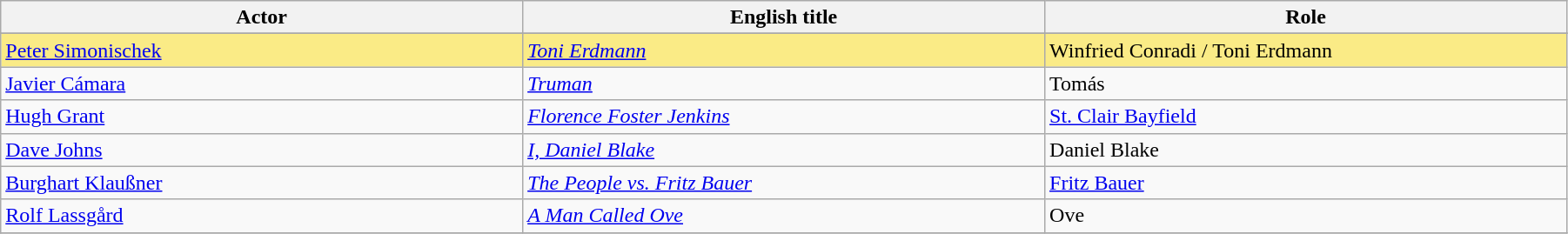<table class="wikitable" width="95%" cellpadding="5">
<tr>
<th width="18%">Actor</th>
<th width="18%">English title</th>
<th width="18%">Role</th>
</tr>
<tr>
</tr>
<tr style="background:#FAEB86">
<td> <a href='#'>Peter Simonischek</a></td>
<td><em><a href='#'>Toni Erdmann</a></em></td>
<td>Winfried Conradi / Toni Erdmann</td>
</tr>
<tr>
<td> <a href='#'>Javier Cámara</a></td>
<td><em><a href='#'>Truman</a></em></td>
<td>Tomás</td>
</tr>
<tr>
<td> <a href='#'>Hugh Grant</a></td>
<td><em><a href='#'>Florence Foster Jenkins</a></em></td>
<td><a href='#'>St. Clair Bayfield</a></td>
</tr>
<tr>
<td> <a href='#'>Dave Johns</a></td>
<td><em><a href='#'>I, Daniel Blake</a></em></td>
<td>Daniel Blake</td>
</tr>
<tr>
<td> <a href='#'>Burghart Klaußner</a></td>
<td><em><a href='#'>The People vs. Fritz Bauer</a></em></td>
<td><a href='#'>Fritz Bauer</a></td>
</tr>
<tr>
<td> <a href='#'>Rolf Lassgård</a></td>
<td><em><a href='#'>A Man Called Ove</a></em></td>
<td>Ove</td>
</tr>
<tr>
</tr>
</table>
